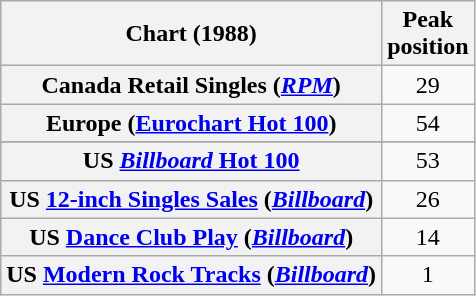<table class="wikitable sortable plainrowheaders" style="text-align:center">
<tr>
<th scope="col">Chart (1988)</th>
<th scope="col">Peak<br>position</th>
</tr>
<tr>
<th scope="row">Canada Retail Singles (<em><a href='#'>RPM</a></em>)</th>
<td>29</td>
</tr>
<tr>
<th scope="row">Europe (<a href='#'>Eurochart Hot 100</a>)</th>
<td>54</td>
</tr>
<tr>
</tr>
<tr>
</tr>
<tr>
<th scope="row">US <a href='#'><em>Billboard</em> Hot 100</a></th>
<td>53</td>
</tr>
<tr>
<th scope="row">US <a href='#'>12-inch Singles Sales</a> (<em><a href='#'>Billboard</a></em>)</th>
<td>26</td>
</tr>
<tr>
<th scope="row">US <a href='#'>Dance Club Play</a> (<em><a href='#'>Billboard</a></em>)</th>
<td>14</td>
</tr>
<tr>
<th scope="row">US <a href='#'>Modern Rock Tracks</a> (<em><a href='#'>Billboard</a></em>)</th>
<td>1</td>
</tr>
</table>
